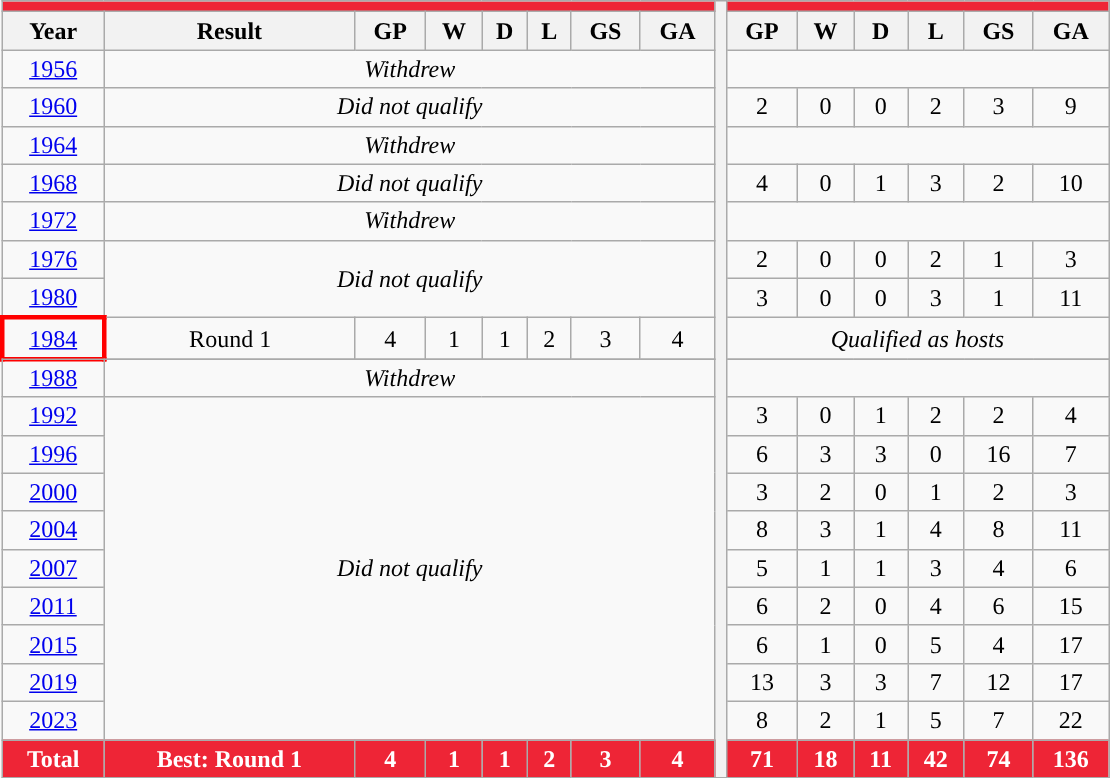<table class="wikitable" style="text-align: center;">
<tr>
<th colspan="8" style="background: #EE2536; color: #FFFFFF;"><a href='#'></a></th>
<th rowspan="26" style="width:1%;"></th>
<th colspan="6" style="background: #EE2536; color: #FFFFFF;"><a href='#'></a></th>
</tr>
<tr>
<th>Year</th>
<th>Result</th>
<th>GP</th>
<th>W</th>
<th>D</th>
<th>L</th>
<th>GS</th>
<th>GA</th>
<th>GP</th>
<th>W</th>
<th>D</th>
<th>L</th>
<th>GS</th>
<th>GA</th>
</tr>
<tr>
<td> <a href='#'>1956</a></td>
<td rowspan="1" colspan="7"><em>Withdrew</em></td>
<td rowspan="1" colspan="6"></td>
</tr>
<tr>
<td> <a href='#'>1960</a></td>
<td rowspan="1" colspan="7"><em>Did not qualify</em></td>
<td>2</td>
<td>0</td>
<td>0</td>
<td>2</td>
<td>3</td>
<td>9</td>
</tr>
<tr>
<td> <a href='#'>1964</a></td>
<td rowspan="1" colspan="7"><em>Withdrew</em></td>
<td rowspan="1" colspan="6"></td>
</tr>
<tr>
<td> <a href='#'>1968</a></td>
<td rowspan="1" colspan="7"><em>Did not qualify</em></td>
<td>4</td>
<td>0</td>
<td>1</td>
<td>3</td>
<td>2</td>
<td>10</td>
</tr>
<tr>
<td> <a href='#'>1972</a></td>
<td rowspan="1" colspan="7"><em>Withdrew</em></td>
<td rowspan="1" colspan="6"></td>
</tr>
<tr>
<td> <a href='#'>1976</a></td>
<td rowspan="2" colspan="7"><em>Did not qualify</em></td>
<td>2</td>
<td>0</td>
<td>0</td>
<td>2</td>
<td>1</td>
<td>3</td>
</tr>
<tr>
<td>  <a href='#'>1980</a></td>
<td>3</td>
<td>0</td>
<td>0</td>
<td>3</td>
<td>1</td>
<td>11</td>
</tr>
<tr>
<td style="border: 3px solid red">  <a href='#'>1984</a></td>
<td>Round 1</td>
<td>4</td>
<td>1</td>
<td>1</td>
<td>2</td>
<td>3</td>
<td>4</td>
<td rowspan="1" colspan="6"><em>Qualified as hosts</em></td>
</tr>
<tr style="background:gold;">
</tr>
<tr>
<td>  <a href='#'>1988</a></td>
<td rowspan="1" colspan="7"><em>Withdrew</em></td>
<td rowspan="1" colspan="6"></td>
</tr>
<tr>
<td> <a href='#'>1992</a></td>
<td rowspan="9" colspan="7"><em>Did not qualify</em></td>
<td>3</td>
<td>0</td>
<td>1</td>
<td>2</td>
<td>2</td>
<td>4</td>
</tr>
<tr>
<td> <a href='#'>1996</a></td>
<td>6</td>
<td>3</td>
<td>3</td>
<td>0</td>
<td>16</td>
<td>7</td>
</tr>
<tr>
<td> <a href='#'>2000</a></td>
<td>3</td>
<td>2</td>
<td>0</td>
<td>1</td>
<td>2</td>
<td>3</td>
</tr>
<tr>
<td> <a href='#'>2004</a></td>
<td>8</td>
<td>3</td>
<td>1</td>
<td>4</td>
<td>8</td>
<td>11</td>
</tr>
<tr>
<td> <a href='#'>2007</a></td>
<td>5</td>
<td>1</td>
<td>1</td>
<td>3</td>
<td>4</td>
<td>6</td>
</tr>
<tr>
<td> <a href='#'>2011</a></td>
<td>6</td>
<td>2</td>
<td>0</td>
<td>4</td>
<td>6</td>
<td>15</td>
</tr>
<tr>
<td> <a href='#'>2015</a></td>
<td>6</td>
<td>1</td>
<td>0</td>
<td>5</td>
<td>4</td>
<td>17</td>
</tr>
<tr>
<td> <a href='#'>2019</a></td>
<td>13</td>
<td>3</td>
<td>3</td>
<td>7</td>
<td>12</td>
<td>17</td>
</tr>
<tr>
<td> <a href='#'>2023</a></td>
<td>8</td>
<td>2</td>
<td>1</td>
<td>5</td>
<td>7</td>
<td>22</td>
</tr>
<tr>
<td colspan=1 style="background: #EE2536; color: #FFFFFF;"><strong>Total</strong></td>
<td style="background: #EE2536; color: #FFFFFF;"><strong>Best: Round 1</strong></td>
<td style="background: #EE2536; color: #FFFFFF;"><strong>4</strong></td>
<td style="background: #EE2536; color: #FFFFFF;"><strong>1</strong></td>
<td style="background: #EE2536; color: #FFFFFF;"><strong>1</strong></td>
<td style="background: #EE2536; color: #FFFFFF;"><strong>2</strong></td>
<td style="background: #EE2536; color: #FFFFFF;"><strong>3</strong></td>
<td style="background: #EE2536; color: #FFFFFF;"><strong>4</strong></td>
<td style="background: #EE2536; color: #FFFFFF;"><strong>71</strong></td>
<td style="background: #EE2536; color: #FFFFFF;"><strong>18</strong></td>
<td style="background: #EE2536; color: #FFFFFF;"><strong>11</strong></td>
<td style="background: #EE2536; color: #FFFFFF;"><strong>42</strong></td>
<td style="background: #EE2536; color: #FFFFFF;"><strong>74</strong></td>
<td style="background: #EE2536; color: #FFFFFF;"><strong>136</strong></td>
</tr>
</table>
